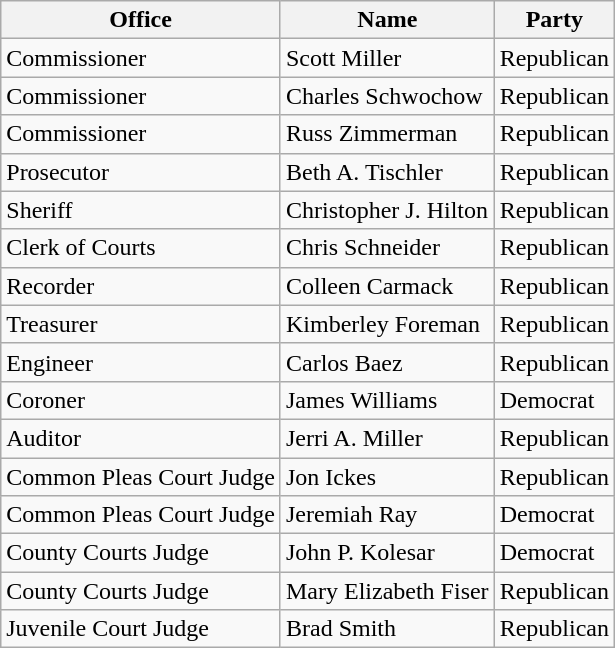<table class="wikitable">
<tr>
<th>Office</th>
<th>Name</th>
<th>Party</th>
</tr>
<tr>
<td>Commissioner</td>
<td>Scott Miller</td>
<td>Republican</td>
</tr>
<tr>
<td>Commissioner</td>
<td>Charles Schwochow</td>
<td>Republican</td>
</tr>
<tr>
<td>Commissioner</td>
<td>Russ Zimmerman</td>
<td>Republican</td>
</tr>
<tr>
<td>Prosecutor</td>
<td>Beth A. Tischler</td>
<td>Republican</td>
</tr>
<tr>
<td>Sheriff</td>
<td>Christopher J. Hilton</td>
<td>Republican</td>
</tr>
<tr>
<td>Clerk of Courts</td>
<td>Chris Schneider</td>
<td>Republican</td>
</tr>
<tr>
<td>Recorder</td>
<td>Colleen Carmack</td>
<td>Republican</td>
</tr>
<tr>
<td>Treasurer</td>
<td>Kimberley Foreman</td>
<td>Republican</td>
</tr>
<tr>
<td>Engineer</td>
<td>Carlos Baez</td>
<td>Republican</td>
</tr>
<tr>
<td>Coroner</td>
<td>James Williams</td>
<td>Democrat</td>
</tr>
<tr>
<td>Auditor</td>
<td>Jerri A. Miller</td>
<td>Republican</td>
</tr>
<tr>
<td>Common Pleas Court Judge</td>
<td>Jon Ickes</td>
<td>Republican</td>
</tr>
<tr>
<td>Common Pleas Court Judge</td>
<td>Jeremiah Ray</td>
<td>Democrat</td>
</tr>
<tr>
<td>County Courts Judge</td>
<td>John P. Kolesar</td>
<td>Democrat</td>
</tr>
<tr>
<td>County Courts Judge</td>
<td>Mary Elizabeth Fiser</td>
<td>Republican</td>
</tr>
<tr>
<td>Juvenile Court Judge</td>
<td>Brad Smith</td>
<td>Republican</td>
</tr>
</table>
